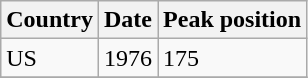<table class="wikitable">
<tr>
<th bgcolor="#ebf5ff" align="center">Country</th>
<th bgcolor="#ebf5ff">Date</th>
<th bgcolor="#ebf5ff">Peak position</th>
</tr>
<tr>
<td align="left">US</td>
<td align="left">1976</td>
<td align="left">175</td>
</tr>
<tr>
</tr>
</table>
